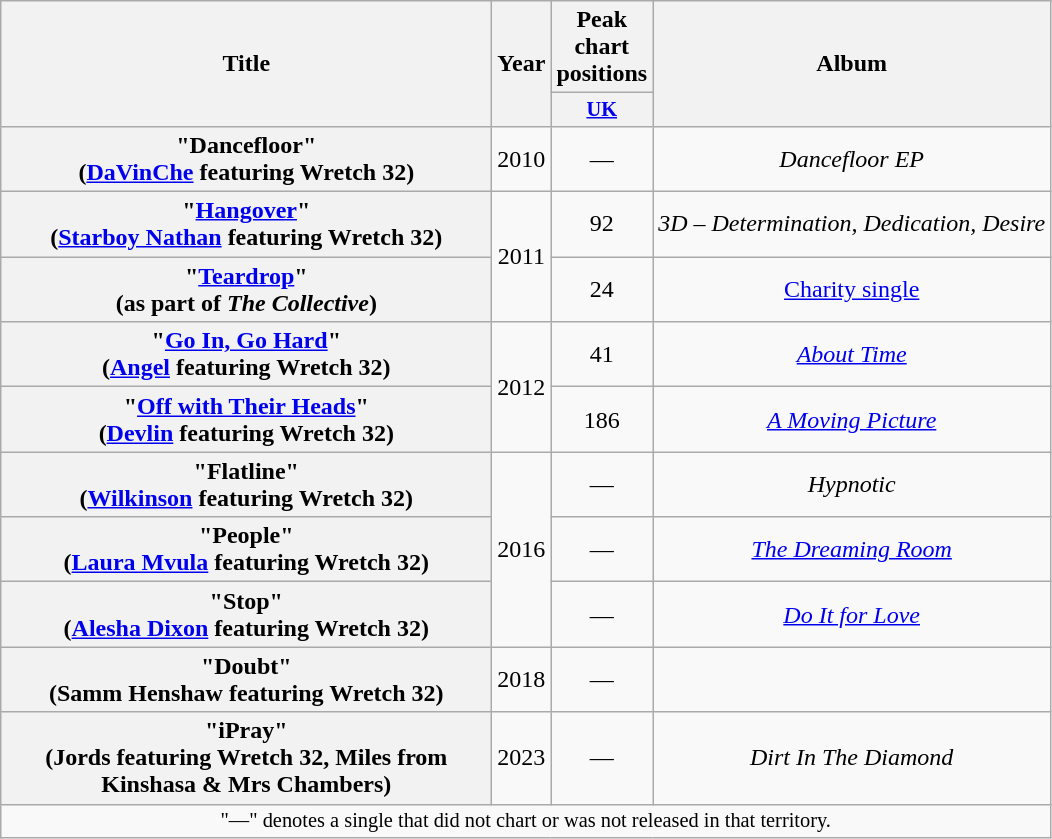<table class="wikitable plainrowheaders" style="text-align:center;" border="1">
<tr>
<th scope="col" rowspan="2" style="width:20em;">Title</th>
<th scope="col" rowspan="2" style="width:1em;">Year</th>
<th scope="col" colspan="1">Peak chart positions</th>
<th scope="col" rowspan="2">Album</th>
</tr>
<tr>
<th scope="col" style="width:3em;font-size:85%;"><a href='#'>UK</a><br></th>
</tr>
<tr>
<th scope="row">"Dancefloor"<br><span>(<a href='#'>DaVinChe</a> featuring Wretch 32)</span></th>
<td>2010</td>
<td>—</td>
<td><em>Dancefloor EP</em></td>
</tr>
<tr>
<th scope="row">"<a href='#'>Hangover</a>"<br><span>(<a href='#'>Starboy Nathan</a> featuring Wretch 32)</span></th>
<td rowspan="2">2011</td>
<td>92</td>
<td><em>3D – Determination, Dedication, Desire</em></td>
</tr>
<tr>
<th scope="row">"<a href='#'>Teardrop</a>"<br><span>(as part of <em>The Collective</em>)</span></th>
<td>24</td>
<td><a href='#'>Charity single</a></td>
</tr>
<tr>
<th scope="row">"<a href='#'>Go In, Go Hard</a>"<br><span>(<a href='#'>Angel</a> featuring Wretch 32)</span></th>
<td rowspan="2">2012</td>
<td>41</td>
<td><em><a href='#'>About Time</a></em></td>
</tr>
<tr>
<th scope="row">"<a href='#'>Off with Their Heads</a>"<br><span>(<a href='#'>Devlin</a> featuring Wretch 32)</span></th>
<td>186</td>
<td><em><a href='#'>A Moving Picture</a></em></td>
</tr>
<tr>
<th scope="row">"Flatline"<br><span>(<a href='#'>Wilkinson</a> featuring Wretch 32)</span></th>
<td rowspan="3">2016</td>
<td>—</td>
<td><em>Hypnotic</em></td>
</tr>
<tr>
<th scope="row">"People"<br><span>(<a href='#'>Laura Mvula</a> featuring Wretch 32)</span></th>
<td>—</td>
<td><em><a href='#'>The Dreaming Room</a></em></td>
</tr>
<tr>
<th scope="row">"Stop"<br><span>(<a href='#'>Alesha Dixon</a> featuring Wretch 32)</span></th>
<td>—</td>
<td><em><a href='#'>Do It for Love</a></em></td>
</tr>
<tr>
<th scope="row">"Doubt"<br><span>(Samm Henshaw featuring Wretch 32)</span></th>
<td>2018</td>
<td>—</td>
<td></td>
</tr>
<tr>
<th scope="row">"iPray"<br><span>(Jords featuring Wretch 32, Miles from Kinshasa & Mrs Chambers)</span></th>
<td>2023</td>
<td>—</td>
<td><em>Dirt In The Diamond</em></td>
</tr>
<tr>
<td colspan="20" style="font-size:85%">"—" denotes a single that did not chart or was not released in that territory.</td>
</tr>
</table>
